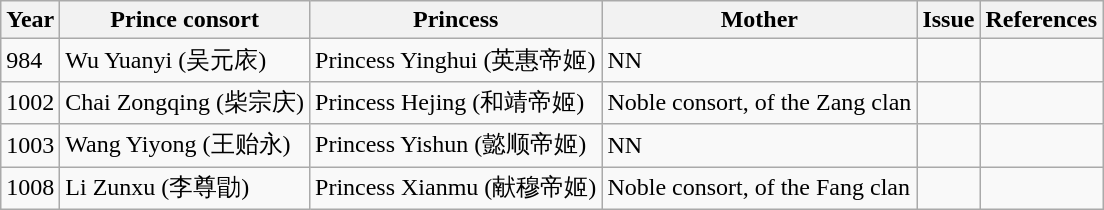<table class="wikitable">
<tr>
<th>Year</th>
<th>Prince consort</th>
<th>Princess</th>
<th>Mother</th>
<th>Issue</th>
<th>References</th>
</tr>
<tr>
<td>984</td>
<td>Wu Yuanyi (吴元庡)</td>
<td>Princess Yinghui (英惠帝姬)</td>
<td>NN</td>
<td></td>
<td></td>
</tr>
<tr>
<td>1002</td>
<td>Chai Zongqing (柴宗庆)</td>
<td>Princess Hejing (和靖帝姬)</td>
<td>Noble consort, of the Zang clan</td>
<td></td>
<td></td>
</tr>
<tr>
<td>1003</td>
<td>Wang Yiyong (王贻永)</td>
<td>Princess Yishun (懿顺帝姬)</td>
<td>NN</td>
<td></td>
<td></td>
</tr>
<tr>
<td>1008</td>
<td>Li Zunxu (李尊勖)</td>
<td>Princess Xianmu (献穆帝姬)</td>
<td>Noble consort, of the Fang clan</td>
<td></td>
<td></td>
</tr>
</table>
